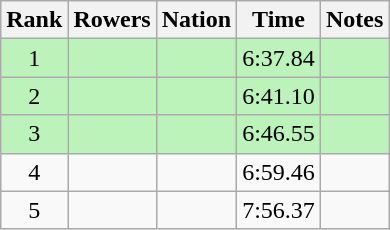<table class="wikitable sortable" style="text-align:center">
<tr>
<th>Rank</th>
<th>Rowers</th>
<th>Nation</th>
<th>Time</th>
<th>Notes</th>
</tr>
<tr bgcolor=bbf3bb>
<td>1</td>
<td align=left data-sort-value="Händle, Christian"></td>
<td align=left></td>
<td>6:37.84</td>
<td></td>
</tr>
<tr bgcolor=bbf3bb>
<td>2</td>
<td align=left data-sort-value="Radev, Vasil"></td>
<td align=left></td>
<td>6:41.10</td>
<td></td>
</tr>
<tr bgcolor=bbf3bb>
<td>3</td>
<td align=left data-sort-value="Ford, Bruce"></td>
<td align=left></td>
<td>6:46.55</td>
<td></td>
</tr>
<tr>
<td>4</td>
<td align=left data-sort-value="Ditsios, Konstantinos"></td>
<td align=left></td>
<td>6:59.46</td>
<td></td>
</tr>
<tr>
<td>5</td>
<td align=left data-sort-value="Faderbauer, Harald"></td>
<td align=left></td>
<td>7:56.37</td>
<td></td>
</tr>
</table>
